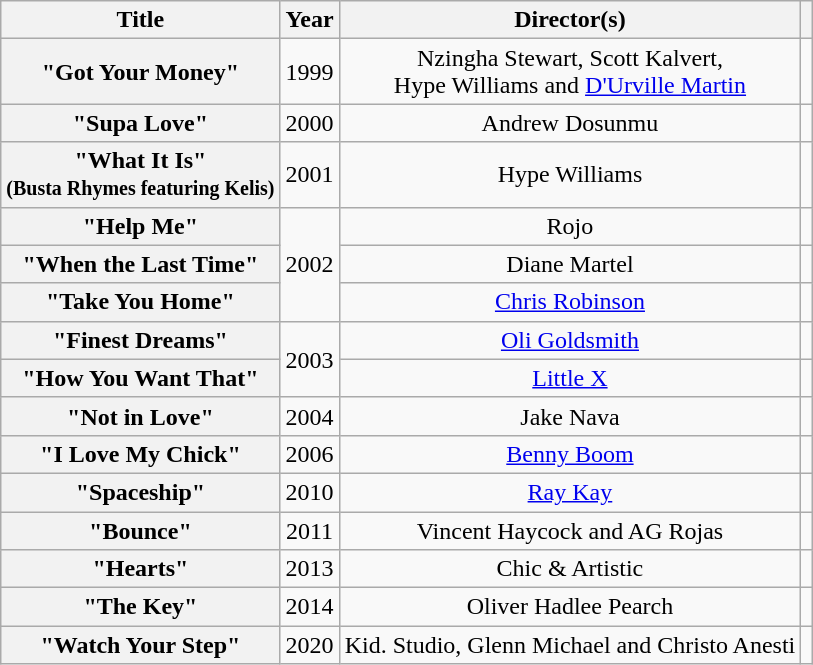<table class="wikitable plainrowheaders" style="text-align:center">
<tr>
<th scope="col">Title</th>
<th scope="col">Year</th>
<th scope="col">Director(s)</th>
<th scope="col"></th>
</tr>
<tr>
<th scope="row">"Got Your Money"<br></th>
<td>1999</td>
<td>Nzingha Stewart, Scott Kalvert, <br> Hype Williams and <a href='#'>D'Urville Martin</a></td>
<td></td>
</tr>
<tr>
<th scope="row">"Supa Love"<br></th>
<td>2000</td>
<td>Andrew Dosunmu</td>
<td></td>
</tr>
<tr>
<th scope="row">"What It Is"<br><small>(Busta Rhymes featuring Kelis)</small></th>
<td>2001</td>
<td>Hype Williams</td>
<td></td>
</tr>
<tr>
<th scope="row">"Help Me"<br></th>
<td rowspan="3">2002</td>
<td>Rojo</td>
<td></td>
</tr>
<tr>
<th scope="row">"When the Last Time"<br></th>
<td>Diane Martel</td>
<td></td>
</tr>
<tr>
<th scope="row">"Take You Home"<br></th>
<td><a href='#'>Chris Robinson</a></td>
<td></td>
</tr>
<tr>
<th scope="row">"Finest Dreams"<br></th>
<td rowspan="2">2003</td>
<td><a href='#'>Oli Goldsmith</a></td>
<td></td>
</tr>
<tr>
<th scope="row">"How You Want That"<br></th>
<td><a href='#'>Little X</a></td>
<td></td>
</tr>
<tr>
<th scope="row">"Not in Love"<br></th>
<td>2004</td>
<td>Jake Nava</td>
<td></td>
</tr>
<tr>
<th scope="row">"I Love My Chick"<br></th>
<td>2006</td>
<td><a href='#'>Benny Boom</a></td>
<td></td>
</tr>
<tr>
<th scope="row">"Spaceship"<br></th>
<td>2010</td>
<td><a href='#'>Ray Kay</a></td>
<td></td>
</tr>
<tr>
<th scope="row">"Bounce"<br></th>
<td>2011</td>
<td>Vincent Haycock and AG Rojas</td>
<td></td>
</tr>
<tr>
<th scope="row">"Hearts"<br></th>
<td>2013</td>
<td>Chic & Artistic</td>
<td></td>
</tr>
<tr>
<th scope="row">"The Key"<br></th>
<td>2014</td>
<td>Oliver Hadlee Pearch</td>
<td></td>
</tr>
<tr>
<th scope="row">"Watch Your Step"<br></th>
<td>2020</td>
<td>Kid. Studio, Glenn Michael and Christo Anesti</td>
<td></td>
</tr>
</table>
